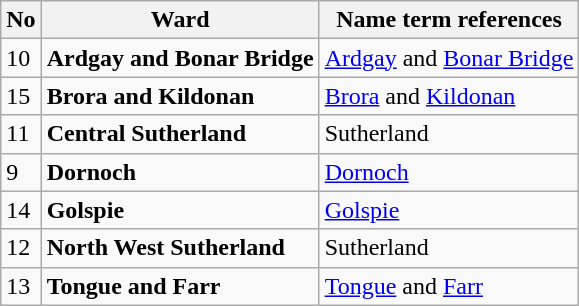<table class="wikitable">
<tr>
<th>No</th>
<th>Ward</th>
<th>Name term references</th>
</tr>
<tr>
<td>10</td>
<td><strong>Ardgay and Bonar Bridge</strong></td>
<td><a href='#'>Ardgay</a> and <a href='#'>Bonar Bridge</a></td>
</tr>
<tr>
<td>15</td>
<td><strong>Brora and Kildonan</strong></td>
<td><a href='#'>Brora</a> and <a href='#'>Kildonan</a></td>
</tr>
<tr>
<td>11</td>
<td><strong>Central Sutherland</strong></td>
<td>Sutherland</td>
</tr>
<tr>
<td>9</td>
<td><strong>Dornoch</strong></td>
<td><a href='#'>Dornoch</a></td>
</tr>
<tr>
<td>14</td>
<td><strong>Golspie</strong></td>
<td><a href='#'>Golspie</a></td>
</tr>
<tr>
<td>12</td>
<td><strong>North West Sutherland</strong></td>
<td>Sutherland</td>
</tr>
<tr>
<td>13</td>
<td><strong>Tongue and Farr</strong></td>
<td><a href='#'>Tongue</a> and <a href='#'>Farr</a></td>
</tr>
</table>
